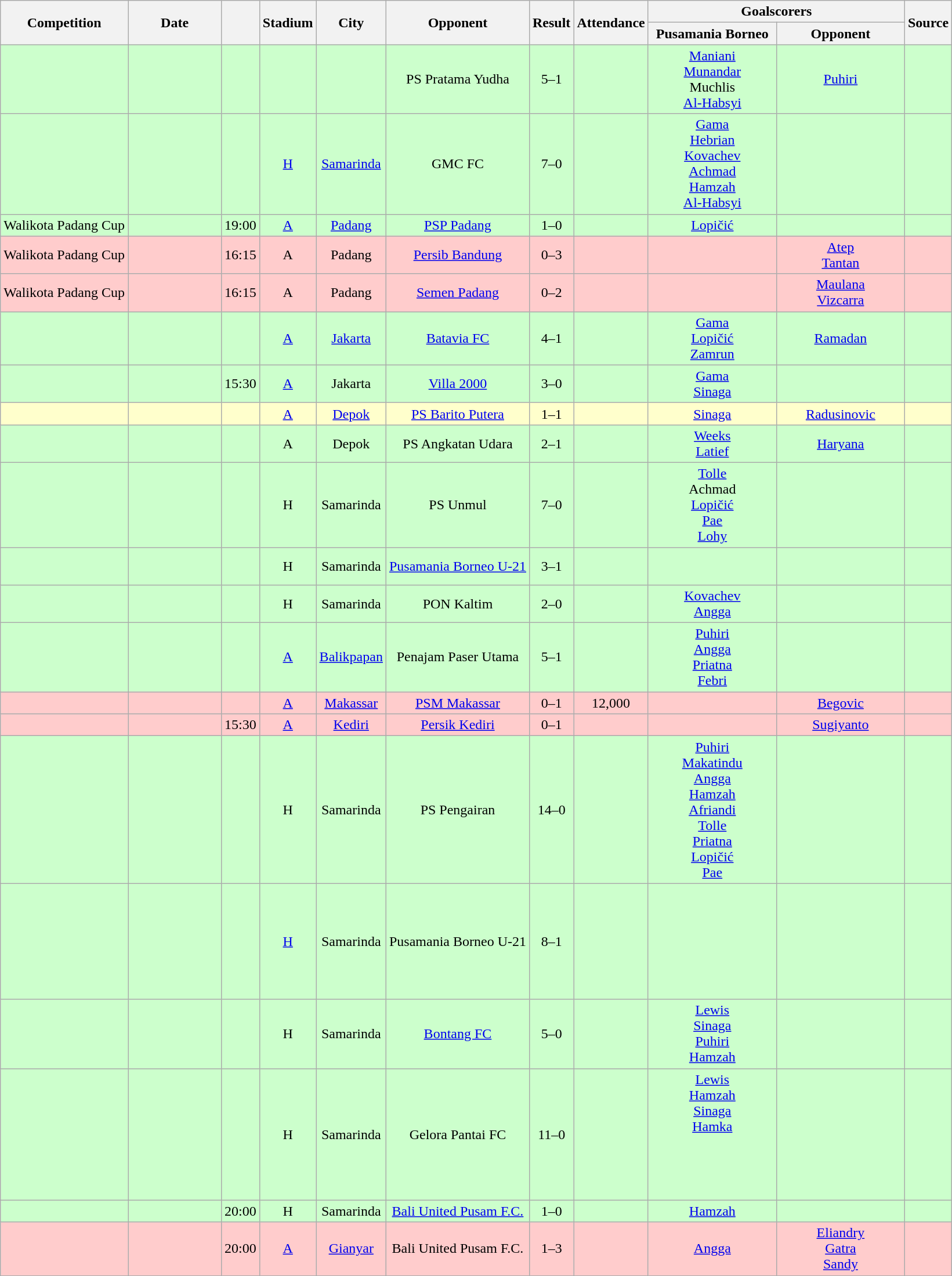<table class="wikitable" Style="text-align: center">
<tr>
<th rowspan="2">Competition</th>
<th rowspan="2" style="width:100px">Date</th>
<th rowspan="2"></th>
<th rowspan="2">Stadium</th>
<th rowspan="2">City</th>
<th rowspan="2">Opponent</th>
<th rowspan="2">Result</th>
<th rowspan="2">Attendance</th>
<th colspan="2">Goalscorers</th>
<th rowspan="2">Source</th>
</tr>
<tr>
<th style="width:140px">Pusamania Borneo</th>
<th style="width:140px">Opponent</th>
</tr>
<tr style="background:#cfc">
<td></td>
<td></td>
<td></td>
<td></td>
<td></td>
<td>PS Pratama Yudha</td>
<td>5–1</td>
<td></td>
<td><a href='#'>Maniani</a> <br><a href='#'>Munandar</a> <br>Muchlis <br><a href='#'>Al-Habsyi</a> </td>
<td><a href='#'>Puhiri</a> </td>
<td></td>
</tr>
<tr style="background:#cfc">
<td></td>
<td></td>
<td></td>
<td><a href='#'>H</a></td>
<td><a href='#'>Samarinda</a></td>
<td>GMC FC</td>
<td>7–0</td>
<td></td>
<td><a href='#'>Gama</a> <br><a href='#'>Hebrian</a> <br><a href='#'>Kovachev</a> <br><a href='#'>Achmad</a> <br><a href='#'>Hamzah</a> <br><a href='#'>Al-Habsyi</a> </td>
<td></td>
<td></td>
</tr>
<tr style="background:#cfc">
<td>Walikota Padang Cup</td>
<td></td>
<td>19:00</td>
<td><a href='#'>A</a></td>
<td><a href='#'>Padang</a></td>
<td><a href='#'>PSP Padang</a></td>
<td>1–0</td>
<td></td>
<td><a href='#'>Lopičić</a> </td>
<td></td>
<td></td>
</tr>
<tr style="background:#fcc">
<td>Walikota Padang Cup</td>
<td></td>
<td>16:15</td>
<td>A</td>
<td>Padang</td>
<td><a href='#'>Persib Bandung</a></td>
<td>0–3</td>
<td></td>
<td></td>
<td><a href='#'>Atep</a> <br><a href='#'>Tantan</a> </td>
<td></td>
</tr>
<tr style="background:#fcc">
<td>Walikota Padang Cup</td>
<td></td>
<td>16:15</td>
<td>A</td>
<td>Padang</td>
<td><a href='#'>Semen Padang</a></td>
<td>0–2</td>
<td></td>
<td></td>
<td><a href='#'>Maulana</a> <br><a href='#'>Vizcarra</a> </td>
<td></td>
</tr>
<tr style="background:#cfc">
<td></td>
<td></td>
<td></td>
<td><a href='#'>A</a></td>
<td><a href='#'>Jakarta</a></td>
<td><a href='#'>Batavia FC</a></td>
<td>4–1</td>
<td></td>
<td><a href='#'>Gama</a> <br><a href='#'>Lopičić</a> <br><a href='#'>Zamrun</a> </td>
<td><a href='#'>Ramadan</a> </td>
<td></td>
</tr>
<tr style="background:#cfc">
<td></td>
<td></td>
<td>15:30</td>
<td><a href='#'>A</a></td>
<td>Jakarta</td>
<td><a href='#'>Villa 2000</a></td>
<td>3–0</td>
<td></td>
<td><a href='#'>Gama</a> <br><a href='#'>Sinaga</a> </td>
<td></td>
<td></td>
</tr>
<tr style="background:#ffc">
<td></td>
<td></td>
<td></td>
<td><a href='#'>A</a></td>
<td><a href='#'>Depok</a></td>
<td><a href='#'>PS Barito Putera</a></td>
<td>1–1</td>
<td></td>
<td><a href='#'>Sinaga</a> </td>
<td><a href='#'>Radusinovic</a> </td>
<td></td>
</tr>
<tr style="background:#cfc">
<td></td>
<td></td>
<td></td>
<td>A</td>
<td>Depok</td>
<td>PS Angkatan Udara</td>
<td>2–1</td>
<td></td>
<td><a href='#'>Weeks</a> <br><a href='#'>Latief</a> </td>
<td><a href='#'>Haryana</a> </td>
<td></td>
</tr>
<tr style="background:#cfc">
<td></td>
<td></td>
<td></td>
<td>H</td>
<td>Samarinda</td>
<td>PS Unmul</td>
<td>7–0</td>
<td></td>
<td><a href='#'>Tolle</a> <br>Achmad <br><a href='#'>Lopičić</a>  <br><a href='#'>Pae</a> <br><a href='#'>Lohy</a> </td>
<td></td>
<td></td>
</tr>
<tr style="background:#cfc">
<td></td>
<td></td>
<td></td>
<td>H</td>
<td>Samarinda</td>
<td><a href='#'>Pusamania Borneo U-21</a></td>
<td>3–1</td>
<td></td>
<td><br><br></td>
<td></td>
<td></td>
</tr>
<tr style="background:#cfc">
<td></td>
<td></td>
<td></td>
<td>H</td>
<td>Samarinda</td>
<td>PON Kaltim</td>
<td>2–0</td>
<td></td>
<td><a href='#'>Kovachev</a> <br><a href='#'>Angga</a> </td>
<td></td>
<td></td>
</tr>
<tr style="background:#cfc">
<td></td>
<td></td>
<td></td>
<td><a href='#'>A</a></td>
<td><a href='#'>Balikpapan</a></td>
<td>Penajam Paser Utama</td>
<td>5–1</td>
<td></td>
<td><a href='#'>Puhiri</a> <br><a href='#'>Angga</a> <br><a href='#'>Priatna</a> <br><a href='#'>Febri</a> </td>
<td></td>
<td></td>
</tr>
<tr style="background:#fcc">
<td></td>
<td></td>
<td></td>
<td><a href='#'>A</a></td>
<td><a href='#'>Makassar</a></td>
<td><a href='#'>PSM Makassar</a></td>
<td>0–1</td>
<td>12,000</td>
<td></td>
<td><a href='#'>Begovic</a> </td>
<td></td>
</tr>
<tr style="background:#fcc">
<td></td>
<td></td>
<td>15:30</td>
<td><a href='#'>A</a></td>
<td><a href='#'>Kediri</a></td>
<td><a href='#'>Persik Kediri</a></td>
<td>0–1</td>
<td></td>
<td></td>
<td><a href='#'>Sugiyanto</a> </td>
<td></td>
</tr>
<tr style="background:#cfc">
<td></td>
<td></td>
<td></td>
<td>H</td>
<td>Samarinda</td>
<td>PS Pengairan</td>
<td>14–0</td>
<td></td>
<td><a href='#'>Puhiri</a>   <br><a href='#'>Makatindu</a>   <br><a href='#'>Angga</a>  <br><a href='#'>Hamzah</a> <br><a href='#'>Afriandi</a> <br><a href='#'>Tolle</a> <br><a href='#'>Priatna</a> <br><a href='#'>Lopičić</a> <br><a href='#'>Pae</a> </td>
<td></td>
<td></td>
</tr>
<tr style="background:#cfc">
<td></td>
<td></td>
<td></td>
<td><a href='#'>H</a></td>
<td>Samarinda</td>
<td>Pusamania Borneo U-21</td>
<td>8–1</td>
<td></td>
<td><br><br><br><br><br><br><br></td>
<td></td>
<td></td>
</tr>
<tr style="background:#cfc">
<td></td>
<td></td>
<td></td>
<td>H</td>
<td>Samarinda</td>
<td><a href='#'>Bontang FC</a></td>
<td>5–0</td>
<td></td>
<td><a href='#'>Lewis</a> <br><a href='#'>Sinaga</a> <br><a href='#'>Puhiri</a> <br><a href='#'>Hamzah</a> </td>
<td></td>
<td></td>
</tr>
<tr style="background:#cfc">
<td></td>
<td></td>
<td></td>
<td>H</td>
<td>Samarinda</td>
<td>Gelora Pantai FC</td>
<td>11–0</td>
<td></td>
<td><a href='#'>Lewis</a>  <br><a href='#'>Hamzah</a>  <br><a href='#'>Sinaga</a> <br><a href='#'>Hamka</a> <br><br><br><br><br></td>
<td></td>
<td></td>
</tr>
<tr style="background:#cfc">
<td></td>
<td></td>
<td>20:00</td>
<td>H</td>
<td>Samarinda</td>
<td><a href='#'>Bali United Pusam F.C.</a></td>
<td>1–0</td>
<td></td>
<td><a href='#'>Hamzah</a> </td>
<td></td>
<td></td>
</tr>
<tr style="background:#fcc">
<td></td>
<td></td>
<td>20:00</td>
<td><a href='#'>A</a></td>
<td><a href='#'>Gianyar</a></td>
<td>Bali United Pusam F.C.</td>
<td>1–3</td>
<td></td>
<td><a href='#'>Angga</a> </td>
<td><a href='#'>Eliandry</a> <br><a href='#'>Gatra</a> <br><a href='#'>Sandy</a> </td>
<td></td>
</tr>
</table>
